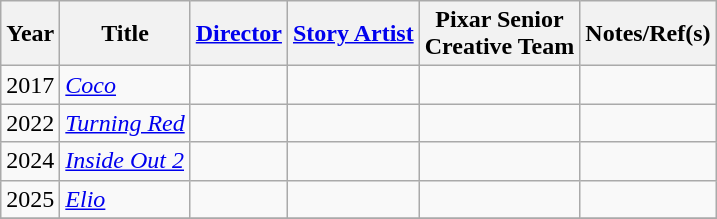<table class="wikitable">
<tr>
<th>Year</th>
<th>Title</th>
<th><a href='#'>Director</a></th>
<th><a href='#'>Story Artist</a></th>
<th>Pixar Senior<br>Creative Team</th>
<th>Notes/Ref(s)</th>
</tr>
<tr>
<td>2017</td>
<td><em><a href='#'>Coco</a></em></td>
<td></td>
<td></td>
<td></td>
<td></td>
</tr>
<tr>
<td>2022</td>
<td><em><a href='#'>Turning Red</a></em></td>
<td></td>
<td></td>
<td></td>
<td></td>
</tr>
<tr>
<td>2024</td>
<td><em><a href='#'>Inside Out 2</a></em></td>
<td></td>
<td></td>
<td></td>
<td></td>
</tr>
<tr>
<td>2025</td>
<td><em><a href='#'>Elio</a></em></td>
<td></td>
<td></td>
<td></td>
<td></td>
</tr>
<tr>
</tr>
</table>
